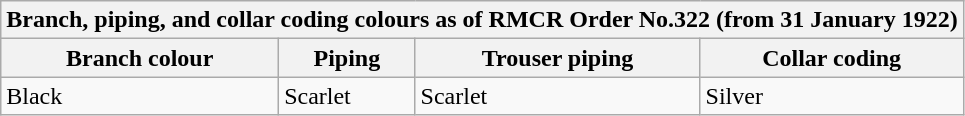<table class="wikitable">
<tr>
<th colspan="4">Branch, piping, and collar coding colours as of RMCR Order No.322 (from 31 January 1922)</th>
</tr>
<tr>
<th>Branch colour</th>
<th>Piping</th>
<th>Trouser piping</th>
<th>Collar coding</th>
</tr>
<tr>
<td>Black</td>
<td>Scarlet</td>
<td>Scarlet</td>
<td>Silver</td>
</tr>
</table>
